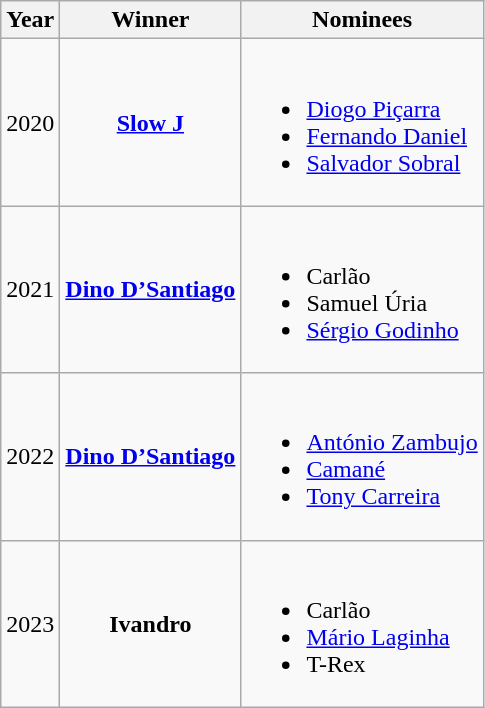<table class="wikitable sortable">
<tr>
<th>Year</th>
<th>Winner</th>
<th>Nominees</th>
</tr>
<tr>
<td align="center">2020</td>
<td align="center"><strong><a href='#'>Slow J</a></strong></td>
<td><br><ul><li><a href='#'>Diogo Piçarra</a></li><li><a href='#'>Fernando Daniel</a></li><li><a href='#'>Salvador Sobral</a></li></ul></td>
</tr>
<tr>
<td align="center">2021</td>
<td align="center"><strong><a href='#'>Dino D’Santiago</a></strong></td>
<td><br><ul><li>Carlão</li><li>Samuel Úria</li><li><a href='#'>Sérgio Godinho</a></li></ul></td>
</tr>
<tr>
<td align="center">2022</td>
<td align="center"><strong><a href='#'>Dino D’Santiago</a></strong></td>
<td><br><ul><li><a href='#'>António Zambujo</a></li><li><a href='#'>Camané</a></li><li><a href='#'>Tony Carreira</a></li></ul></td>
</tr>
<tr>
<td align="center">2023</td>
<td align="center"><strong>Ivandro</strong></td>
<td><br><ul><li>Carlão</li><li><a href='#'>Mário Laginha</a></li><li>T-Rex</li></ul></td>
</tr>
</table>
